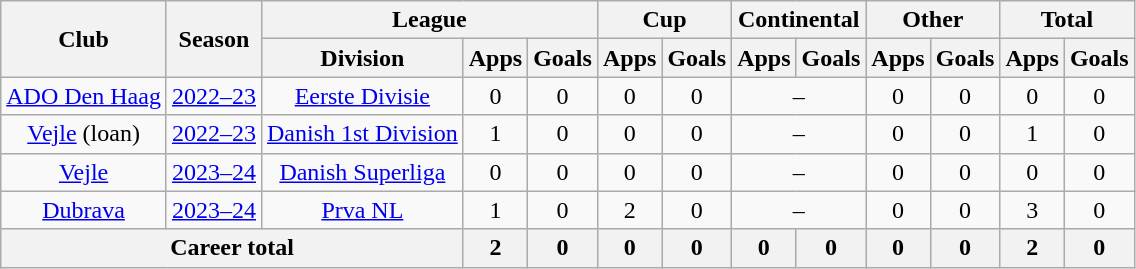<table class=wikitable style=text-align:center>
<tr>
<th rowspan="2">Club</th>
<th rowspan="2">Season</th>
<th colspan="3">League</th>
<th colspan="2">Cup</th>
<th colspan="2">Continental</th>
<th colspan="2">Other</th>
<th colspan="2">Total</th>
</tr>
<tr>
<th>Division</th>
<th>Apps</th>
<th>Goals</th>
<th>Apps</th>
<th>Goals</th>
<th>Apps</th>
<th>Goals</th>
<th>Apps</th>
<th>Goals</th>
<th>Apps</th>
<th>Goals</th>
</tr>
<tr>
<td><a href='#'>ADO Den Haag</a></td>
<td><a href='#'>2022–23</a></td>
<td><a href='#'>Eerste Divisie</a></td>
<td>0</td>
<td>0</td>
<td>0</td>
<td>0</td>
<td colspan="2">–</td>
<td>0</td>
<td>0</td>
<td>0</td>
<td>0</td>
</tr>
<tr>
<td><a href='#'>Vejle</a> (loan)</td>
<td><a href='#'>2022–23</a></td>
<td><a href='#'>Danish 1st Division</a></td>
<td>1</td>
<td>0</td>
<td>0</td>
<td>0</td>
<td colspan="2">–</td>
<td>0</td>
<td>0</td>
<td>1</td>
<td>0</td>
</tr>
<tr>
<td><a href='#'>Vejle</a></td>
<td><a href='#'>2023–24</a></td>
<td><a href='#'>Danish Superliga</a></td>
<td>0</td>
<td>0</td>
<td>0</td>
<td>0</td>
<td colspan="2">–</td>
<td>0</td>
<td>0</td>
<td>0</td>
<td>0</td>
</tr>
<tr>
<td><a href='#'>Dubrava</a></td>
<td><a href='#'>2023–24</a></td>
<td><a href='#'>Prva NL</a></td>
<td>1</td>
<td>0</td>
<td>2</td>
<td>0</td>
<td colspan="2">–</td>
<td>0</td>
<td>0</td>
<td>3</td>
<td>0</td>
</tr>
<tr>
<th colspan="3"><strong>Career total</strong></th>
<th>2</th>
<th>0</th>
<th>0</th>
<th>0</th>
<th>0</th>
<th>0</th>
<th>0</th>
<th>0</th>
<th>2</th>
<th>0</th>
</tr>
</table>
